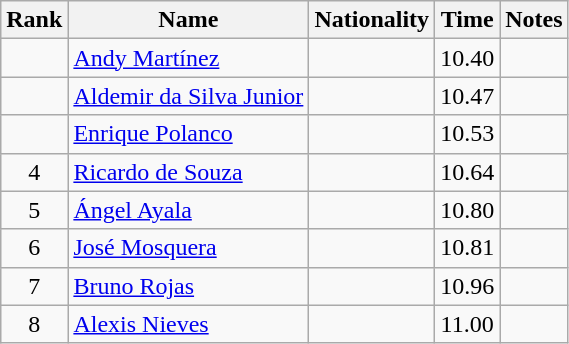<table class="wikitable sortable" style="text-align:center">
<tr>
<th>Rank</th>
<th>Name</th>
<th>Nationality</th>
<th>Time</th>
<th>Notes</th>
</tr>
<tr>
<td align=center></td>
<td align=left><a href='#'>Andy Martínez</a></td>
<td align=left></td>
<td>10.40</td>
<td></td>
</tr>
<tr>
<td align=center></td>
<td align=left><a href='#'>Aldemir da Silva Junior</a></td>
<td align=left></td>
<td>10.47</td>
<td></td>
</tr>
<tr>
<td align=center></td>
<td align=left><a href='#'>Enrique Polanco</a></td>
<td align=left></td>
<td>10.53</td>
<td></td>
</tr>
<tr>
<td align=center>4</td>
<td align=left><a href='#'>Ricardo de Souza</a></td>
<td align=left></td>
<td>10.64</td>
<td></td>
</tr>
<tr>
<td align=center>5</td>
<td align=left><a href='#'>Ángel Ayala</a></td>
<td align=left></td>
<td>10.80</td>
<td></td>
</tr>
<tr>
<td align=center>6</td>
<td align=left><a href='#'>José Mosquera</a></td>
<td align=left></td>
<td>10.81</td>
<td></td>
</tr>
<tr>
<td align=center>7</td>
<td align=left><a href='#'>Bruno Rojas</a></td>
<td align=left></td>
<td>10.96</td>
<td></td>
</tr>
<tr>
<td align=center>8</td>
<td align=left><a href='#'>Alexis Nieves</a></td>
<td align=left></td>
<td>11.00</td>
<td></td>
</tr>
</table>
